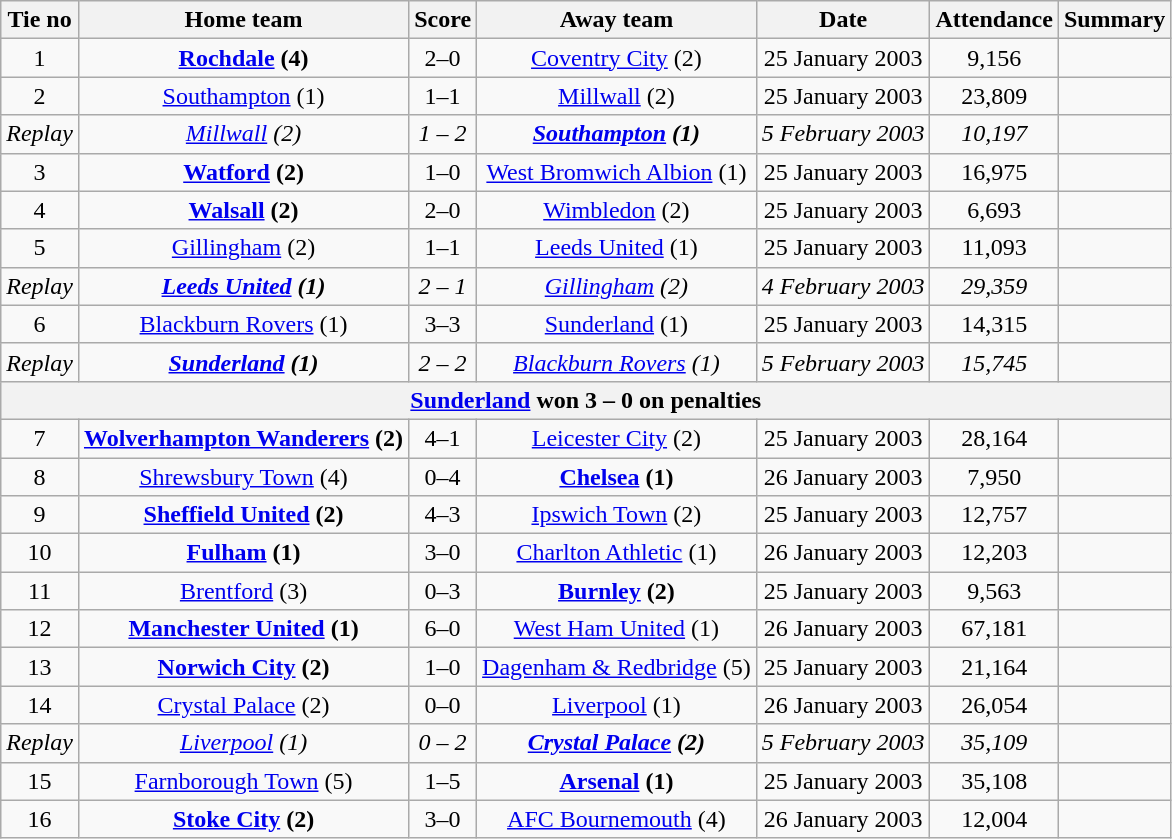<table class="wikitable" style="text-align: center">
<tr>
<th>Tie no</th>
<th>Home team</th>
<th>Score</th>
<th>Away team</th>
<th>Date</th>
<th>Attendance</th>
<th>Summary</th>
</tr>
<tr>
<td>1</td>
<td><strong><a href='#'>Rochdale</a> (4)</strong></td>
<td>2–0</td>
<td><a href='#'>Coventry City</a> (2)</td>
<td>25 January 2003</td>
<td>9,156</td>
<td></td>
</tr>
<tr>
<td>2</td>
<td><a href='#'>Southampton</a> (1)</td>
<td>1–1</td>
<td><a href='#'>Millwall</a> (2)</td>
<td>25 January 2003</td>
<td>23,809</td>
<td></td>
</tr>
<tr>
<td><em>Replay</em></td>
<td><em><a href='#'>Millwall</a> (2)</em></td>
<td><em>1 – 2</em></td>
<td><strong><em><a href='#'>Southampton</a> (1)</em></strong></td>
<td><em>5 February 2003</em></td>
<td><em>10,197</em></td>
<td></td>
</tr>
<tr>
<td>3</td>
<td><strong><a href='#'>Watford</a> (2)</strong></td>
<td>1–0</td>
<td><a href='#'>West Bromwich Albion</a> (1)</td>
<td>25 January 2003</td>
<td>16,975</td>
<td></td>
</tr>
<tr>
<td>4</td>
<td><strong><a href='#'>Walsall</a> (2)</strong></td>
<td>2–0</td>
<td><a href='#'>Wimbledon</a> (2)</td>
<td>25 January 2003</td>
<td>6,693</td>
<td></td>
</tr>
<tr>
<td>5</td>
<td><a href='#'>Gillingham</a> (2)</td>
<td>1–1</td>
<td><a href='#'>Leeds United</a> (1)</td>
<td>25 January 2003</td>
<td>11,093</td>
<td></td>
</tr>
<tr>
<td><em>Replay</em></td>
<td><strong><em><a href='#'>Leeds United</a> (1)</em></strong></td>
<td><em>2 – 1</em></td>
<td><em><a href='#'>Gillingham</a> (2)</em></td>
<td><em>4 February 2003</em></td>
<td><em>29,359</em></td>
<td></td>
</tr>
<tr>
<td>6</td>
<td><a href='#'>Blackburn Rovers</a> (1)</td>
<td>3–3</td>
<td><a href='#'>Sunderland</a> (1)</td>
<td>25 January 2003</td>
<td>14,315</td>
<td></td>
</tr>
<tr>
<td><em>Replay</em></td>
<td><strong><em><a href='#'>Sunderland</a> (1)</em></strong></td>
<td><em>2 – 2</em></td>
<td><em><a href='#'>Blackburn Rovers</a> (1)</em></td>
<td><em>5 February 2003</em></td>
<td><em>15,745</em></td>
<td></td>
</tr>
<tr>
<th colspan=7><strong><a href='#'>Sunderland</a></strong> won 3 – 0 on penalties</th>
</tr>
<tr>
<td>7</td>
<td><strong><a href='#'>Wolverhampton Wanderers</a> (2)</strong></td>
<td>4–1</td>
<td><a href='#'>Leicester City</a> (2)</td>
<td>25 January 2003</td>
<td>28,164</td>
<td></td>
</tr>
<tr>
<td>8</td>
<td><a href='#'>Shrewsbury Town</a> (4)</td>
<td>0–4</td>
<td><strong><a href='#'>Chelsea</a> (1)</strong></td>
<td>26 January 2003</td>
<td>7,950</td>
<td></td>
</tr>
<tr>
<td>9</td>
<td><strong><a href='#'>Sheffield United</a> (2)</strong></td>
<td>4–3</td>
<td><a href='#'>Ipswich Town</a> (2)</td>
<td>25 January 2003</td>
<td>12,757</td>
<td></td>
</tr>
<tr>
<td>10</td>
<td><strong><a href='#'>Fulham</a> (1)</strong></td>
<td>3–0</td>
<td><a href='#'>Charlton Athletic</a> (1)</td>
<td>26 January 2003</td>
<td>12,203</td>
<td></td>
</tr>
<tr>
<td>11</td>
<td><a href='#'>Brentford</a> (3)</td>
<td>0–3</td>
<td><strong><a href='#'>Burnley</a> (2)</strong></td>
<td>25 January 2003</td>
<td>9,563</td>
<td></td>
</tr>
<tr>
<td>12</td>
<td><strong><a href='#'>Manchester United</a> (1)</strong></td>
<td>6–0</td>
<td><a href='#'>West Ham United</a> (1)</td>
<td>26 January 2003</td>
<td>67,181</td>
<td></td>
</tr>
<tr>
<td>13</td>
<td><strong><a href='#'>Norwich City</a> (2)</strong></td>
<td>1–0</td>
<td><a href='#'>Dagenham & Redbridge</a> (5)</td>
<td>25 January 2003</td>
<td>21,164</td>
<td></td>
</tr>
<tr>
<td>14</td>
<td><a href='#'>Crystal Palace</a> (2)</td>
<td>0–0</td>
<td><a href='#'>Liverpool</a> (1)</td>
<td>26 January 2003</td>
<td>26,054</td>
<td></td>
</tr>
<tr>
<td><em>Replay</em></td>
<td><em><a href='#'>Liverpool</a> (1)</em></td>
<td><em>0 – 2</em></td>
<td><strong><em><a href='#'>Crystal Palace</a> (2)</em></strong></td>
<td><em>5 February 2003</em></td>
<td><em>35,109</em></td>
<td></td>
</tr>
<tr>
<td>15</td>
<td><a href='#'>Farnborough Town</a> (5)</td>
<td>1–5</td>
<td><strong><a href='#'>Arsenal</a> (1)</strong></td>
<td>25 January 2003</td>
<td>35,108</td>
<td></td>
</tr>
<tr>
<td>16</td>
<td><strong><a href='#'>Stoke City</a> (2)</strong></td>
<td>3–0</td>
<td><a href='#'>AFC Bournemouth</a> (4)</td>
<td>26 January 2003</td>
<td>12,004</td>
<td></td>
</tr>
</table>
